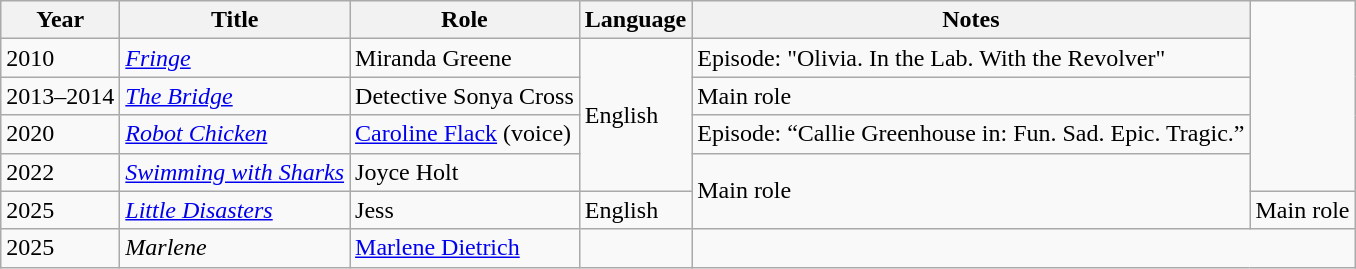<table class="wikitable sortable">
<tr>
<th>Year</th>
<th>Title</th>
<th>Role</th>
<th>Language</th>
<th class="unsortable">Notes</th>
</tr>
<tr>
<td>2010</td>
<td><em><a href='#'>Fringe</a></em></td>
<td>Miranda Greene</td>
<td rowspan="4">English</td>
<td>Episode: "Olivia. In the Lab. With the Revolver"</td>
</tr>
<tr>
<td>2013–2014</td>
<td><em><a href='#'>The Bridge</a></em></td>
<td>Detective Sonya Cross</td>
<td>Main role</td>
</tr>
<tr>
<td>2020</td>
<td><em><a href='#'>Robot Chicken</a></em></td>
<td><a href='#'>Caroline Flack</a> (voice)</td>
<td>Episode: “Callie Greenhouse in: Fun. Sad. Epic. Tragic.”</td>
</tr>
<tr>
<td>2022</td>
<td><em><a href='#'>Swimming with Sharks</a> </em></td>
<td>Joyce Holt</td>
<td rowspan="2">Main role</td>
</tr>
<tr>
<td>2025</td>
<td><em><a href='#'>Little Disasters</a></em></td>
<td>Jess</td>
<td>English</td>
<td>Main role</td>
</tr>
<tr>
<td>2025</td>
<td><em>Marlene</em></td>
<td><a href='#'>Marlene Dietrich</a></td>
<td></td>
</tr>
</table>
